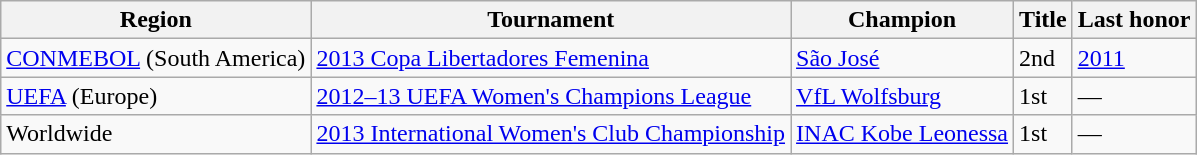<table class="wikitable">
<tr>
<th>Region</th>
<th>Tournament</th>
<th>Champion</th>
<th>Title</th>
<th>Last honor</th>
</tr>
<tr>
<td><a href='#'>CONMEBOL</a> (South America)</td>
<td><a href='#'>2013 Copa Libertadores Femenina</a></td>
<td> <a href='#'>São José</a></td>
<td>2nd</td>
<td><a href='#'>2011</a></td>
</tr>
<tr>
<td><a href='#'>UEFA</a> (Europe)</td>
<td><a href='#'>2012–13 UEFA Women's Champions League</a></td>
<td> <a href='#'>VfL Wolfsburg</a></td>
<td>1st</td>
<td>—</td>
</tr>
<tr>
<td>Worldwide</td>
<td><a href='#'>2013 International Women's Club Championship</a></td>
<td> <a href='#'>INAC Kobe Leonessa</a></td>
<td>1st</td>
<td>—</td>
</tr>
</table>
